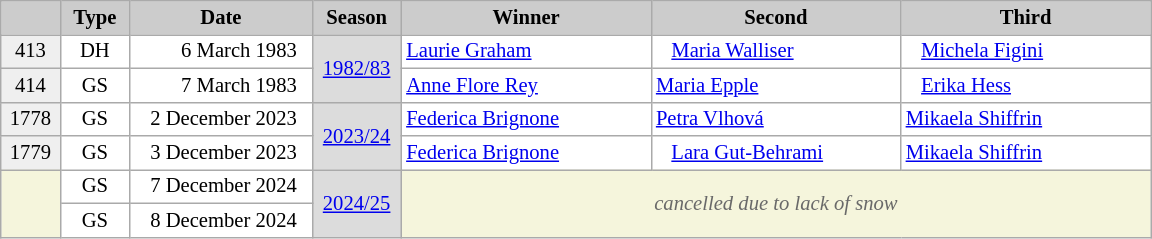<table class="wikitable" style="background:#fff; font-size:86%; line-height:16px; border:grey solid 1px; border-collapse:collapse">
<tr>
<th style="background-color: #ccc;" width="33"></th>
<th style="background-color: #ccc;" width="40">Type</th>
<th style="background-color: #ccc;" width="115">Date</th>
<th style="background-color: #ccc;" width="53">Season</th>
<th style="background-color: #ccc;" width="160">Winner</th>
<th style="background-color: #ccc;" width="160">Second</th>
<th style="background-color: #ccc;" width="160">Third</th>
</tr>
<tr>
<td align=center bgcolor="#EFEFEF">413</td>
<td align=center>DH</td>
<td align=right>6 March 1983  </td>
<td bgcolor=gainsboro rowspan=2 align=center><a href='#'>1982/83</a></td>
<td> <a href='#'>Laurie Graham</a></td>
<td>   <a href='#'>Maria Walliser</a></td>
<td>   <a href='#'>Michela Figini</a></td>
</tr>
<tr>
<td align=center bgcolor="#EFEFEF">414</td>
<td align=center>GS</td>
<td align=right>7 March 1983  </td>
<td> <a href='#'>Anne Flore Rey</a></td>
<td> <a href='#'>Maria Epple</a></td>
<td>   <a href='#'>Erika Hess</a></td>
</tr>
<tr>
<td align=center bgcolor="#EFEFEF">1778</td>
<td align=center>GS</td>
<td align=right>2 December 2023  </td>
<td bgcolor=gainsboro rowspan=2 align=center><a href='#'>2023/24</a></td>
<td> <a href='#'>Federica Brignone</a></td>
<td> <a href='#'>Petra Vlhová</a></td>
<td> <a href='#'>Mikaela Shiffrin</a></td>
</tr>
<tr>
<td align=center bgcolor="#EFEFEF">1779</td>
<td align=center>GS</td>
<td align=right>3 December 2023  </td>
<td> <a href='#'>Federica Brignone</a></td>
<td>   <a href='#'>Lara Gut-Behrami</a></td>
<td> <a href='#'>Mikaela Shiffrin</a></td>
</tr>
<tr>
<td rowspan=2 bgcolor="F5F5DC"></td>
<td align=center>GS</td>
<td align="right">7 December 2024  </td>
<td bgcolor=gainsboro rowspan=2 align=center><a href='#'>2024/25</a></td>
<td colspan=3 rowspan=2 align=center bgcolor="F5F5DC" style=color:#696969><em>cancelled due to lack of snow</em></td>
</tr>
<tr>
<td align=center>GS</td>
<td align="right">8 December 2024  </td>
</tr>
</table>
